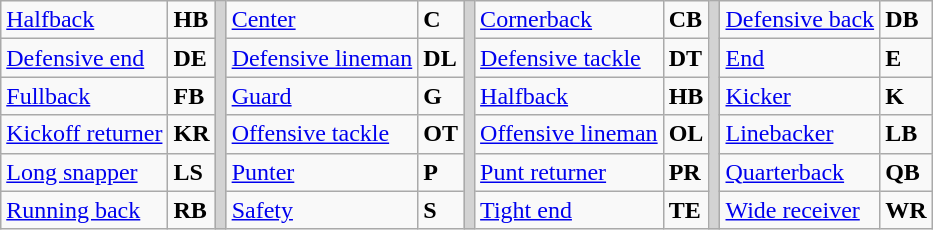<table class="wikitable">
<tr>
<td><a href='#'>Halfback</a></td>
<td><strong>HB</strong></td>
<td rowSpan="6" style="background-color:lightgrey;"></td>
<td><a href='#'>Center</a></td>
<td><strong>C</strong></td>
<td rowSpan="6" style="background-color:lightgrey;"></td>
<td><a href='#'>Cornerback</a></td>
<td><strong>CB</strong></td>
<td rowSpan="6" style="background-color:lightgrey;"></td>
<td><a href='#'>Defensive back</a></td>
<td><strong>DB</strong></td>
</tr>
<tr>
<td><a href='#'>Defensive end</a></td>
<td><strong>DE</strong></td>
<td><a href='#'>Defensive lineman</a></td>
<td><strong>DL</strong></td>
<td><a href='#'>Defensive tackle</a></td>
<td><strong>DT</strong></td>
<td><a href='#'>End</a></td>
<td><strong>E</strong></td>
</tr>
<tr>
<td><a href='#'>Fullback</a></td>
<td><strong>FB</strong></td>
<td><a href='#'>Guard</a></td>
<td><strong>G</strong></td>
<td><a href='#'>Halfback</a></td>
<td><strong>HB</strong></td>
<td><a href='#'>Kicker</a></td>
<td><strong>K</strong></td>
</tr>
<tr>
<td><a href='#'>Kickoff returner</a></td>
<td><strong>KR</strong></td>
<td><a href='#'>Offensive tackle</a></td>
<td><strong>OT</strong></td>
<td><a href='#'>Offensive lineman</a></td>
<td><strong>OL</strong></td>
<td><a href='#'>Linebacker</a></td>
<td><strong>LB</strong></td>
</tr>
<tr>
<td><a href='#'>Long snapper</a></td>
<td><strong>LS</strong></td>
<td><a href='#'>Punter</a></td>
<td><strong>P</strong></td>
<td><a href='#'>Punt returner</a></td>
<td><strong>PR</strong></td>
<td><a href='#'>Quarterback</a></td>
<td><strong>QB</strong></td>
</tr>
<tr>
<td><a href='#'>Running back</a></td>
<td><strong>RB</strong></td>
<td><a href='#'>Safety</a></td>
<td><strong>S</strong></td>
<td><a href='#'>Tight end</a></td>
<td><strong>TE</strong></td>
<td><a href='#'>Wide receiver</a></td>
<td><strong>WR</strong></td>
</tr>
</table>
